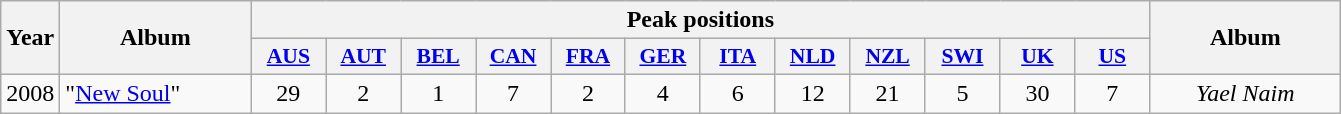<table class="wikitable">
<tr>
<th rowspan="2" style="text-align:center; width:10px;">Year</th>
<th rowspan="2" style="text-align:center; width:120px;">Album</th>
<th colspan="12" style="text-align:center; width:20px;">Peak positions</th>
<th rowspan="2" style="text-align:center; width:120px;">Album</th>
</tr>
<tr>
<th scope="col" style="width:3em;font-size:90%;"><a href='#'>AUS</a><br></th>
<th scope="col" style="width:3em;font-size:90%;"><a href='#'>AUT</a><br></th>
<th scope="col" style="width:3em;font-size:90%;"><a href='#'>BEL</a><br></th>
<th scope="col" style="width:3em;font-size:90%;"><a href='#'>CAN</a><br></th>
<th scope="col" style="width:3em;font-size:90%;"><a href='#'>FRA</a><br></th>
<th scope="col" style="width:3em;font-size:90%;"><a href='#'>GER</a><br></th>
<th scope="col" style="width:3em;font-size:90%;"><a href='#'>ITA</a><br></th>
<th scope="col" style="width:3em;font-size:90%;"><a href='#'>NLD</a><br></th>
<th scope="col" style="width:3em;font-size:90%;"><a href='#'>NZL</a><br></th>
<th scope="col" style="width:3em;font-size:90%;"><a href='#'>SWI</a><br></th>
<th scope="col" style="width:3em;font-size:90%;"><a href='#'>UK</a><br></th>
<th scope="col" style="width:3em;font-size:90%;"><a href='#'>US</a><br></th>
</tr>
<tr>
<td style="text-align:center;">2008</td>
<td>"<a href='#'>New Soul</a>"</td>
<td style="text-align:center;">29</td>
<td style="text-align:center;">2</td>
<td style="text-align:center;">1</td>
<td style="text-align:center;">7</td>
<td style="text-align:center;">2</td>
<td style="text-align:center;">4</td>
<td style="text-align:center;">6</td>
<td style="text-align:center;">12</td>
<td style="text-align:center;">21</td>
<td style="text-align:center;">5</td>
<td style="text-align:center;">30</td>
<td style="text-align:center;">7</td>
<td style="text-align:center;"><em>Yael Naim</em></td>
</tr>
</table>
